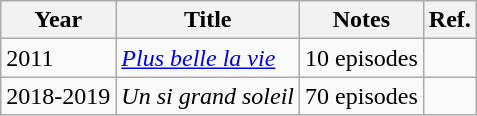<table class="wikitable">
<tr>
<th>Year</th>
<th>Title</th>
<th>Notes</th>
<th>Ref.</th>
</tr>
<tr>
<td>2011</td>
<td><em><a href='#'>Plus belle la vie</a></em></td>
<td>10 episodes</td>
<td></td>
</tr>
<tr>
<td>2018-2019</td>
<td><em>Un si grand soleil</em></td>
<td>70 episodes</td>
<td></td>
</tr>
</table>
